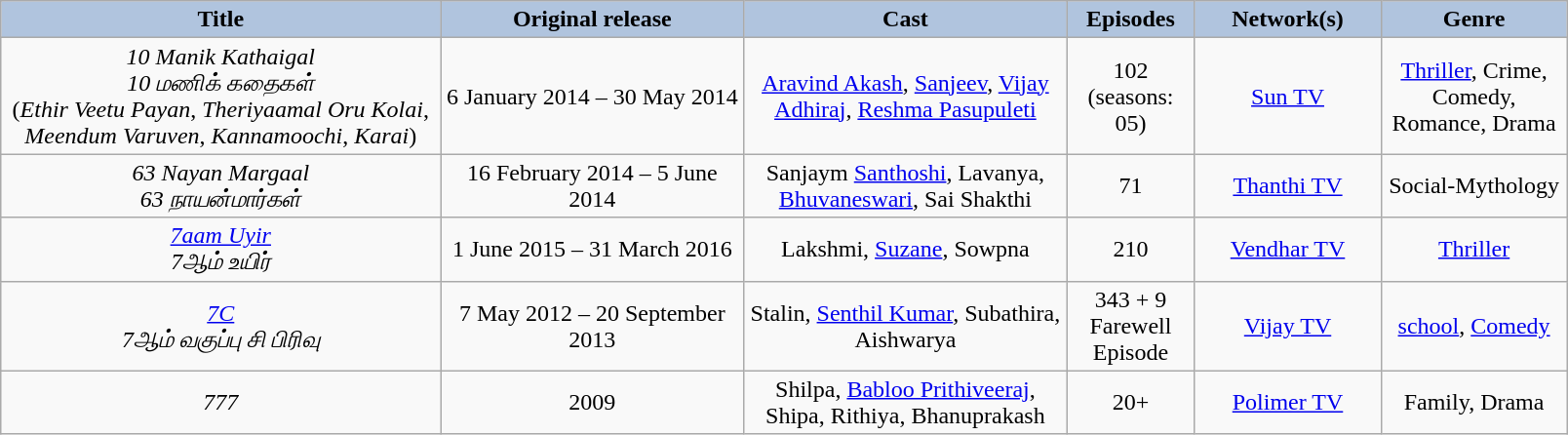<table class="wikitable" style="text-align:center;">
<tr>
<th style="width:220pt; background:LightSteelBlue;">Title</th>
<th style="width:150pt; background:LightSteelBlue;">Original release</th>
<th style="width:160pt; background:LightSteelBlue;">Cast</th>
<th style="width:60pt; background:LightSteelBlue;">Episodes</th>
<th style="width:90pt; background:LightSteelBlue;">Network(s)</th>
<th style="width:90pt; background:LightSteelBlue;">Genre</th>
</tr>
<tr>
<td><em>10 Manik Kathaigal</em> <br> <em>10 மணிக் கதைகள்</em> <br> (<em>Ethir Veetu Payan</em>, <em>Theriyaamal Oru Kolai</em>, <em>Meendum Varuven</em>, <em>Kannamoochi</em>, <em>Karai</em>)</td>
<td>6 January 2014 – 30 May 2014</td>
<td><a href='#'>Aravind Akash</a>, <a href='#'>Sanjeev</a>, <a href='#'>Vijay Adhiraj</a>, <a href='#'>Reshma Pasupuleti</a></td>
<td>102 <br> (seasons: 05)</td>
<td><a href='#'>Sun TV</a></td>
<td><a href='#'>Thriller</a>, Crime, Comedy, Romance, Drama</td>
</tr>
<tr>
<td><em>63 Nayan Margaal</em> <br> <em>63 நாயன்மார்கள்</em></td>
<td>16 February 2014 – 5 June 2014</td>
<td>Sanjaym <a href='#'>Santhoshi</a>, Lavanya, <a href='#'>Bhuvaneswari</a>, Sai Shakthi</td>
<td>71</td>
<td><a href='#'>Thanthi TV</a></td>
<td>Social-Mythology</td>
</tr>
<tr>
<td><em><a href='#'>7aam Uyir</a></em> <br> <em>7ஆம் உயிர்</em></td>
<td>1 June 2015 – 31 March 2016</td>
<td>Lakshmi, <a href='#'>Suzane</a>, Sowpna</td>
<td>210</td>
<td><a href='#'>Vendhar TV</a></td>
<td><a href='#'>Thriller</a></td>
</tr>
<tr>
<td><em><a href='#'>7C</a></em> <br> <em>7ஆம் வகுப்பு சி பிரிவு</em></td>
<td>7 May 2012 – 20 September 2013</td>
<td>Stalin, <a href='#'>Senthil Kumar</a>, Subathira, Aishwarya</td>
<td>343 + 9 Farewell Episode</td>
<td><a href='#'>Vijay TV</a></td>
<td><a href='#'>school</a>, <a href='#'>Comedy</a></td>
</tr>
<tr>
<td><em>777</em></td>
<td>2009</td>
<td>Shilpa, <a href='#'>Babloo Prithiveeraj</a>, Shipa, Rithiya, Bhanuprakash</td>
<td>20+</td>
<td><a href='#'>Polimer TV</a></td>
<td>Family, Drama</td>
</tr>
</table>
